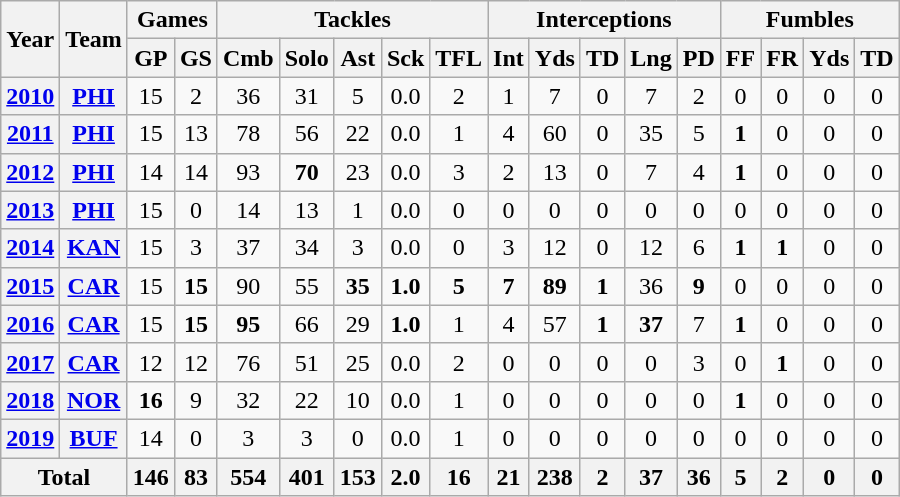<table class="wikitable" style="text-align:center">
<tr>
<th rowspan="2">Year</th>
<th rowspan="2">Team</th>
<th colspan="2">Games</th>
<th colspan="5">Tackles</th>
<th colspan="5">Interceptions</th>
<th colspan="4">Fumbles</th>
</tr>
<tr>
<th>GP</th>
<th>GS</th>
<th>Cmb</th>
<th>Solo</th>
<th>Ast</th>
<th>Sck</th>
<th>TFL</th>
<th>Int</th>
<th>Yds</th>
<th>TD</th>
<th>Lng</th>
<th>PD</th>
<th>FF</th>
<th>FR</th>
<th>Yds</th>
<th>TD</th>
</tr>
<tr>
<th><a href='#'>2010</a></th>
<th><a href='#'>PHI</a></th>
<td>15</td>
<td>2</td>
<td>36</td>
<td>31</td>
<td>5</td>
<td>0.0</td>
<td>2</td>
<td>1</td>
<td>7</td>
<td>0</td>
<td>7</td>
<td>2</td>
<td>0</td>
<td>0</td>
<td>0</td>
<td>0</td>
</tr>
<tr>
<th><a href='#'>2011</a></th>
<th><a href='#'>PHI</a></th>
<td>15</td>
<td>13</td>
<td>78</td>
<td>56</td>
<td>22</td>
<td>0.0</td>
<td>1</td>
<td>4</td>
<td>60</td>
<td>0</td>
<td>35</td>
<td>5</td>
<td><strong>1</strong></td>
<td>0</td>
<td>0</td>
<td>0</td>
</tr>
<tr>
<th><a href='#'>2012</a></th>
<th><a href='#'>PHI</a></th>
<td>14</td>
<td>14</td>
<td>93</td>
<td><strong>70</strong></td>
<td>23</td>
<td>0.0</td>
<td>3</td>
<td>2</td>
<td>13</td>
<td>0</td>
<td>7</td>
<td>4</td>
<td><strong>1</strong></td>
<td>0</td>
<td>0</td>
<td>0</td>
</tr>
<tr>
<th><a href='#'>2013</a></th>
<th><a href='#'>PHI</a></th>
<td>15</td>
<td>0</td>
<td>14</td>
<td>13</td>
<td>1</td>
<td>0.0</td>
<td>0</td>
<td>0</td>
<td>0</td>
<td>0</td>
<td>0</td>
<td>0</td>
<td>0</td>
<td>0</td>
<td>0</td>
<td>0</td>
</tr>
<tr>
<th><a href='#'>2014</a></th>
<th><a href='#'>KAN</a></th>
<td>15</td>
<td>3</td>
<td>37</td>
<td>34</td>
<td>3</td>
<td>0.0</td>
<td>0</td>
<td>3</td>
<td>12</td>
<td>0</td>
<td>12</td>
<td>6</td>
<td><strong>1</strong></td>
<td><strong>1</strong></td>
<td>0</td>
<td>0</td>
</tr>
<tr>
<th><a href='#'>2015</a></th>
<th><a href='#'>CAR</a></th>
<td>15</td>
<td><strong>15</strong></td>
<td>90</td>
<td>55</td>
<td><strong>35</strong></td>
<td><strong>1.0</strong></td>
<td><strong>5</strong></td>
<td><strong>7</strong></td>
<td><strong>89</strong></td>
<td><strong>1</strong></td>
<td>36</td>
<td><strong>9</strong></td>
<td>0</td>
<td>0</td>
<td>0</td>
<td>0</td>
</tr>
<tr>
<th><a href='#'>2016</a></th>
<th><a href='#'>CAR</a></th>
<td>15</td>
<td><strong>15</strong></td>
<td><strong>95</strong></td>
<td>66</td>
<td>29</td>
<td><strong>1.0</strong></td>
<td>1</td>
<td>4</td>
<td>57</td>
<td><strong>1</strong></td>
<td><strong>37</strong></td>
<td>7</td>
<td><strong>1</strong></td>
<td>0</td>
<td>0</td>
<td>0</td>
</tr>
<tr>
<th><a href='#'>2017</a></th>
<th><a href='#'>CAR</a></th>
<td>12</td>
<td>12</td>
<td>76</td>
<td>51</td>
<td>25</td>
<td>0.0</td>
<td>2</td>
<td>0</td>
<td>0</td>
<td>0</td>
<td>0</td>
<td>3</td>
<td>0</td>
<td><strong>1</strong></td>
<td>0</td>
<td>0</td>
</tr>
<tr>
<th><a href='#'>2018</a></th>
<th><a href='#'>NOR</a></th>
<td><strong>16</strong></td>
<td>9</td>
<td>32</td>
<td>22</td>
<td>10</td>
<td>0.0</td>
<td>1</td>
<td>0</td>
<td>0</td>
<td>0</td>
<td>0</td>
<td>0</td>
<td><strong>1</strong></td>
<td>0</td>
<td>0</td>
<td>0</td>
</tr>
<tr>
<th><a href='#'>2019</a></th>
<th><a href='#'>BUF</a></th>
<td>14</td>
<td>0</td>
<td>3</td>
<td>3</td>
<td>0</td>
<td>0.0</td>
<td>1</td>
<td>0</td>
<td>0</td>
<td>0</td>
<td>0</td>
<td>0</td>
<td>0</td>
<td>0</td>
<td>0</td>
<td>0</td>
</tr>
<tr>
<th colspan="2">Total</th>
<th>146</th>
<th>83</th>
<th>554</th>
<th>401</th>
<th>153</th>
<th>2.0</th>
<th>16</th>
<th>21</th>
<th>238</th>
<th>2</th>
<th>37</th>
<th>36</th>
<th>5</th>
<th>2</th>
<th>0</th>
<th>0</th>
</tr>
</table>
